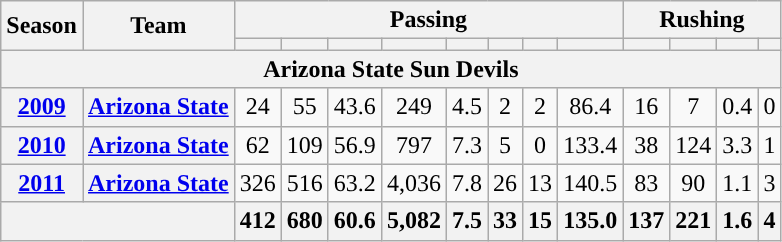<table class="wikitable" style="text-align:center;">
<tr>
<th rowspan="2">Season</th>
<th rowspan="2">Team</th>
<th colspan="8">Passing</th>
<th colspan="4">Rushing</th>
</tr>
<tr>
<th></th>
<th></th>
<th></th>
<th></th>
<th></th>
<th></th>
<th></th>
<th></th>
<th></th>
<th></th>
<th></th>
<th></th>
</tr>
<tr>
<th colspan="16">Arizona State Sun Devils</th>
</tr>
<tr>
<th><a href='#'>2009</a></th>
<th><a href='#'>Arizona State</a></th>
<td>24</td>
<td>55</td>
<td>43.6</td>
<td>249</td>
<td>4.5</td>
<td>2</td>
<td>2</td>
<td>86.4</td>
<td>16</td>
<td>7</td>
<td>0.4</td>
<td>0</td>
</tr>
<tr>
<th><a href='#'>2010</a></th>
<th><a href='#'>Arizona State</a></th>
<td>62</td>
<td>109</td>
<td>56.9</td>
<td>797</td>
<td>7.3</td>
<td>5</td>
<td>0</td>
<td>133.4</td>
<td>38</td>
<td>124</td>
<td>3.3</td>
<td>1</td>
</tr>
<tr>
<th><a href='#'>2011</a></th>
<th><a href='#'>Arizona State</a></th>
<td>326</td>
<td>516</td>
<td>63.2</td>
<td>4,036</td>
<td>7.8</td>
<td>26</td>
<td>13</td>
<td>140.5</td>
<td>83</td>
<td>90</td>
<td>1.1</td>
<td>3</td>
</tr>
<tr>
<th colspan="2"></th>
<th>412</th>
<th>680</th>
<th>60.6</th>
<th>5,082</th>
<th>7.5</th>
<th>33</th>
<th>15</th>
<th>135.0</th>
<th>137</th>
<th>221</th>
<th>1.6</th>
<th>4</th>
</tr>
</table>
